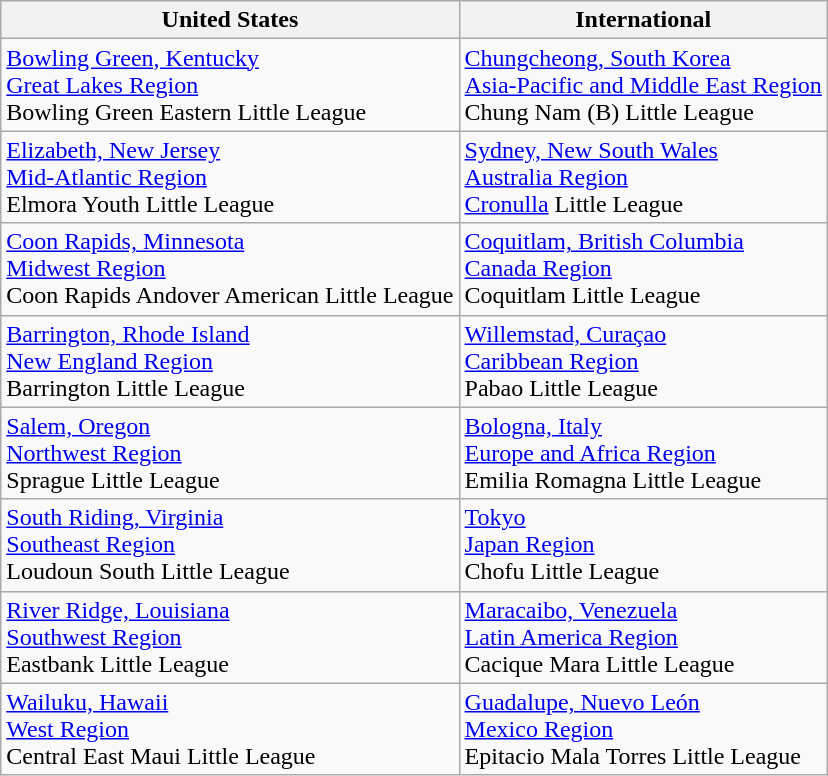<table class="wikitable">
<tr>
<th>United States</th>
<th>International</th>
</tr>
<tr>
<td> <a href='#'>Bowling Green, Kentucky</a><br><a href='#'>Great Lakes Region</a><br> Bowling Green Eastern Little League</td>
<td> <a href='#'>Chungcheong, South Korea</a><br><a href='#'>Asia-Pacific and Middle East Region</a><br>Chung Nam (B) Little League</td>
</tr>
<tr>
<td> <a href='#'>Elizabeth, New Jersey</a><br> <a href='#'>Mid-Atlantic Region</a><br>Elmora Youth Little League</td>
<td> <a href='#'>Sydney, New South Wales</a><br> <a href='#'>Australia Region</a> <br> <a href='#'>Cronulla</a> Little League</td>
</tr>
<tr>
<td> <a href='#'>Coon Rapids, Minnesota</a><br><a href='#'>Midwest Region</a><br>Coon Rapids Andover American Little League</td>
<td> <a href='#'>Coquitlam, British Columbia</a><br> <a href='#'>Canada Region</a><br>Coquitlam Little League</td>
</tr>
<tr>
<td> <a href='#'>Barrington, Rhode Island</a><br><a href='#'>New England Region</a><br>Barrington Little League</td>
<td> <a href='#'>Willemstad, Curaçao</a><br><a href='#'>Caribbean Region</a><br>Pabao Little League</td>
</tr>
<tr>
<td> <a href='#'>Salem, Oregon</a><br><a href='#'>Northwest Region</a><br> Sprague Little League</td>
<td> <a href='#'>Bologna, Italy</a><br><a href='#'>Europe and Africa Region</a><br>Emilia Romagna Little League</td>
</tr>
<tr>
<td> <a href='#'>South Riding, Virginia</a><br><a href='#'>Southeast Region</a><br> Loudoun South Little League</td>
<td> <a href='#'>Tokyo</a><br> <a href='#'>Japan Region</a><br>Chofu Little League</td>
</tr>
<tr>
<td> <a href='#'>River Ridge, Louisiana</a><br><a href='#'>Southwest Region</a><br>Eastbank Little League</td>
<td> <a href='#'>Maracaibo, Venezuela</a><br><a href='#'>Latin America Region</a><br>Cacique Mara Little League</td>
</tr>
<tr>
<td> <a href='#'>Wailuku, Hawaii</a><br><a href='#'>West Region</a><br> Central East Maui Little League</td>
<td> <a href='#'>Guadalupe, Nuevo León</a><br> <a href='#'>Mexico Region</a><br>Epitacio Mala Torres Little League</td>
</tr>
</table>
